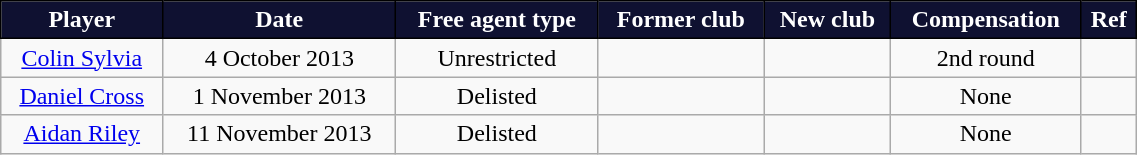<table class="wikitable sortable" style="text-align:center; font-size:100%; width:60%;">
<tr style="color:#ffffff;">
<th style="background:#0F1131; border: solid black 1px;">Player</th>
<th style="background:#0F1131; border: solid black 1px;">Date</th>
<th style="background:#0F1131; border: solid black 1px;">Free agent type</th>
<th style="background:#0F1131; border: solid black 1px;">Former club</th>
<th style="background:#0F1131; border: solid black 1px;">New club</th>
<th style="background:#0F1131; border: solid black 1px;">Compensation</th>
<th style="background:#0F1131; border: solid black 1px;">Ref</th>
</tr>
<tr>
<td><a href='#'>Colin Sylvia</a></td>
<td>4 October 2013</td>
<td>Unrestricted</td>
<td></td>
<td></td>
<td>2nd round</td>
<td></td>
</tr>
<tr>
<td><a href='#'>Daniel Cross</a></td>
<td>1 November 2013</td>
<td>Delisted</td>
<td></td>
<td></td>
<td>None</td>
<td></td>
</tr>
<tr>
<td><a href='#'>Aidan Riley</a></td>
<td>11 November 2013</td>
<td>Delisted</td>
<td></td>
<td></td>
<td>None</td>
<td></td>
</tr>
</table>
